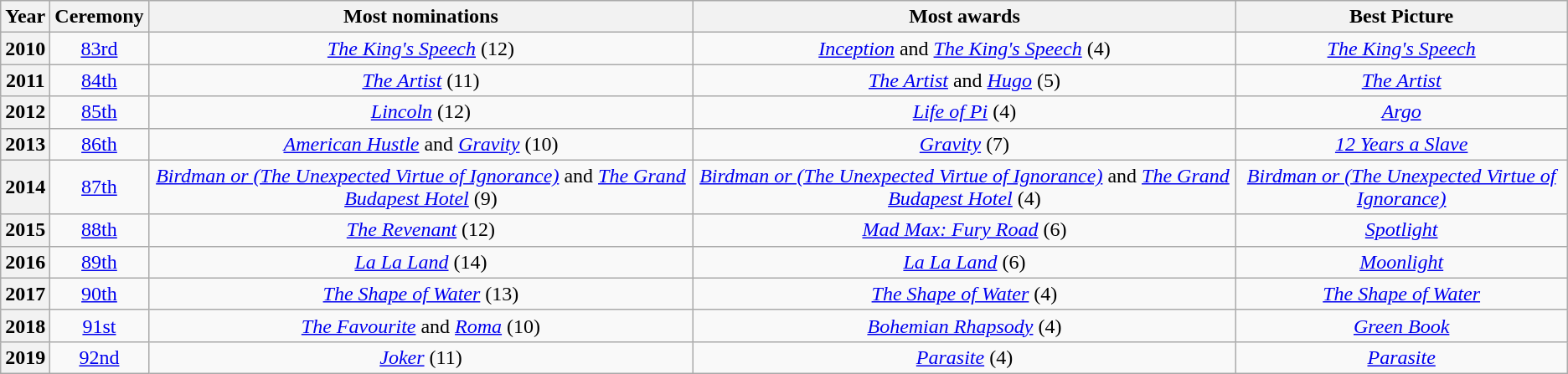<table class="wikitable" style="text-align: center;">
<tr>
<th>Year</th>
<th>Ceremony</th>
<th>Most nominations</th>
<th>Most awards</th>
<th>Best Picture</th>
</tr>
<tr>
<th>2010</th>
<td><a href='#'>83rd</a></td>
<td><em><a href='#'>The King's Speech</a></em> (12)</td>
<td><em><a href='#'>Inception</a></em> and <em><a href='#'>The King's Speech</a></em> (4)</td>
<td><em><a href='#'>The King's Speech</a></em></td>
</tr>
<tr>
<th>2011</th>
<td><a href='#'>84th</a></td>
<td><em><a href='#'>The Artist</a></em> (11)</td>
<td><em><a href='#'>The Artist</a></em> and <em><a href='#'>Hugo</a></em> (5)</td>
<td><em><a href='#'>The Artist</a></em></td>
</tr>
<tr>
<th>2012</th>
<td><a href='#'>85th</a></td>
<td><em><a href='#'>Lincoln</a></em> (12)</td>
<td><em><a href='#'>Life of Pi</a></em> (4)</td>
<td><em><a href='#'>Argo</a></em></td>
</tr>
<tr>
<th>2013</th>
<td><a href='#'>86th</a></td>
<td><em><a href='#'>American Hustle</a></em> and <em><a href='#'>Gravity</a></em> (10)</td>
<td><em><a href='#'>Gravity</a></em> (7)</td>
<td><em><a href='#'>12 Years a Slave</a></em></td>
</tr>
<tr>
<th>2014</th>
<td><a href='#'>87th</a></td>
<td><em><a href='#'>Birdman or (The Unexpected Virtue of Ignorance)</a></em> and <em><a href='#'>The Grand Budapest Hotel</a></em> (9)</td>
<td><em><a href='#'>Birdman or (The Unexpected Virtue of Ignorance)</a></em> and <em><a href='#'>The Grand Budapest Hotel</a></em> (4)</td>
<td><em><a href='#'>Birdman or (The Unexpected Virtue of Ignorance)</a></em></td>
</tr>
<tr>
<th>2015</th>
<td><a href='#'>88th</a></td>
<td><em><a href='#'>The Revenant</a></em> (12)</td>
<td><em><a href='#'>Mad Max: Fury Road</a></em> (6)</td>
<td><em><a href='#'>Spotlight</a></em></td>
</tr>
<tr>
<th>2016</th>
<td><a href='#'>89th</a></td>
<td><em><a href='#'>La La Land</a></em> (14)</td>
<td><em><a href='#'>La La Land</a></em> (6)</td>
<td><em><a href='#'>Moonlight</a></em></td>
</tr>
<tr>
<th>2017</th>
<td><a href='#'>90th</a></td>
<td><em><a href='#'>The Shape of Water</a></em> (13)</td>
<td><em><a href='#'>The Shape of Water</a></em> (4)</td>
<td><em><a href='#'>The Shape of Water</a></em></td>
</tr>
<tr>
<th>2018</th>
<td><a href='#'>91st</a></td>
<td><em><a href='#'>The Favourite</a></em> and <em><a href='#'>Roma</a></em> (10)</td>
<td><em><a href='#'>Bohemian Rhapsody</a></em> (4)</td>
<td><em><a href='#'>Green Book</a></em></td>
</tr>
<tr>
<th>2019</th>
<td><a href='#'>92nd</a></td>
<td><em><a href='#'>Joker</a></em> (11)</td>
<td><em><a href='#'>Parasite</a></em> (4)</td>
<td><em><a href='#'>Parasite</a></em></td>
</tr>
</table>
